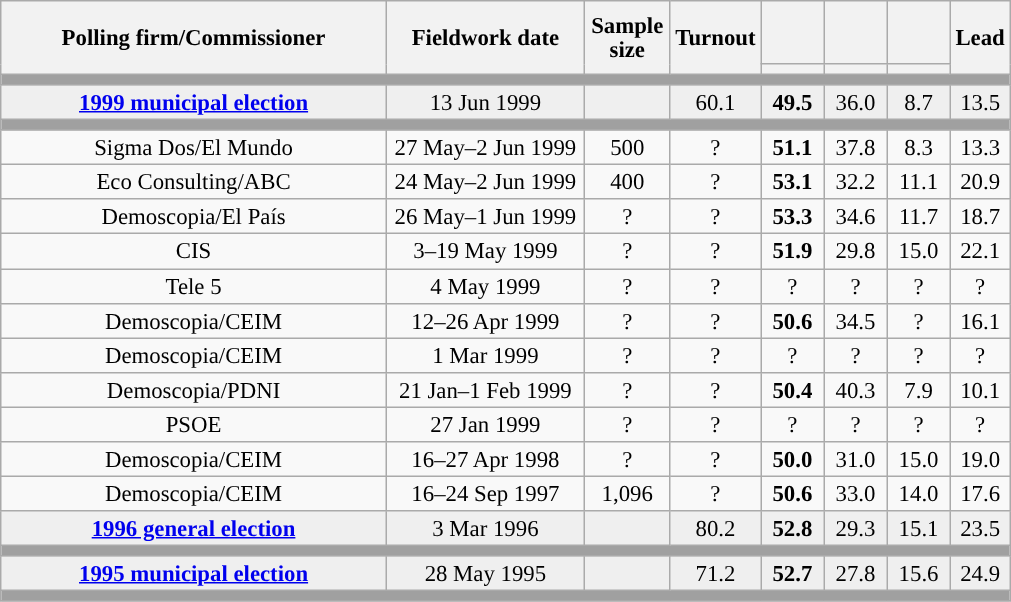<table class="wikitable collapsible collapsed" style="text-align:center; font-size:95%; line-height:16px;">
<tr style="height:42px;">
<th style="width:250px;" rowspan="2">Polling firm/Commissioner</th>
<th style="width:125px;" rowspan="2">Fieldwork date</th>
<th style="width:50px;" rowspan="2">Sample size</th>
<th style="width:45px;" rowspan="2">Turnout</th>
<th style="width:35px;"></th>
<th style="width:35px;"></th>
<th style="width:35px;"></th>
<th style="width:20px;" rowspan="2">Lead</th>
</tr>
<tr>
<th style="color:inherit;background:"></th>
<th style="color:inherit;background:"></th>
<th style="color:inherit;background:"></th>
</tr>
<tr>
<td colspan="8" style="background:#A0A0A0"></td>
</tr>
<tr style="background:#EFEFEF;">
<td><strong><a href='#'>1999 municipal election</a></strong></td>
<td>13 Jun 1999</td>
<td></td>
<td>60.1</td>
<td><strong>49.5</strong><br></td>
<td>36.0<br></td>
<td>8.7<br></td>
<td style="background:">13.5</td>
</tr>
<tr>
<td colspan="8" style="background:#A0A0A0"></td>
</tr>
<tr>
<td>Sigma Dos/El Mundo</td>
<td>27 May–2 Jun 1999</td>
<td>500</td>
<td>?</td>
<td><strong>51.1</strong><br></td>
<td>37.8<br></td>
<td>8.3<br></td>
<td style="background:">13.3</td>
</tr>
<tr>
<td>Eco Consulting/ABC</td>
<td>24 May–2 Jun 1999</td>
<td>400</td>
<td>?</td>
<td><strong>53.1</strong><br></td>
<td>32.2<br></td>
<td>11.1<br></td>
<td style="background:">20.9</td>
</tr>
<tr>
<td>Demoscopia/El País</td>
<td>26 May–1 Jun 1999</td>
<td>?</td>
<td>?</td>
<td><strong>53.3</strong><br></td>
<td>34.6<br></td>
<td>11.7<br></td>
<td style="background:">18.7</td>
</tr>
<tr>
<td>CIS</td>
<td>3–19 May 1999</td>
<td>?</td>
<td>?</td>
<td><strong>51.9</strong><br></td>
<td>29.8<br></td>
<td>15.0<br></td>
<td style="background:">22.1</td>
</tr>
<tr>
<td>Tele 5</td>
<td>4 May 1999</td>
<td>?</td>
<td>?</td>
<td>?<br></td>
<td>?<br></td>
<td>?<br></td>
<td style="background:">?</td>
</tr>
<tr>
<td>Demoscopia/CEIM</td>
<td>12–26 Apr 1999</td>
<td>?</td>
<td>?</td>
<td><strong>50.6</strong><br></td>
<td>34.5<br></td>
<td>?<br></td>
<td style="background:">16.1</td>
</tr>
<tr>
<td>Demoscopia/CEIM</td>
<td>1 Mar 1999</td>
<td>?</td>
<td>?</td>
<td>?<br></td>
<td>?<br></td>
<td>?<br></td>
<td style="background:">?</td>
</tr>
<tr>
<td>Demoscopia/PDNI</td>
<td>21 Jan–1 Feb 1999</td>
<td>?</td>
<td>?</td>
<td><strong>50.4</strong><br></td>
<td>40.3<br></td>
<td>7.9<br></td>
<td style="background:">10.1</td>
</tr>
<tr>
<td>PSOE</td>
<td>27 Jan 1999</td>
<td>?</td>
<td>?</td>
<td>?<br></td>
<td>?<br></td>
<td>?<br></td>
<td style="background:">?</td>
</tr>
<tr>
<td>Demoscopia/CEIM</td>
<td>16–27 Apr 1998</td>
<td>?</td>
<td>?</td>
<td><strong>50.0</strong></td>
<td>31.0</td>
<td>15.0</td>
<td style="background:">19.0</td>
</tr>
<tr>
<td>Demoscopia/CEIM</td>
<td>16–24 Sep 1997</td>
<td>1,096</td>
<td>?</td>
<td><strong>50.6</strong><br></td>
<td>33.0<br></td>
<td>14.0<br></td>
<td style="background:">17.6</td>
</tr>
<tr style="background:#EFEFEF;">
<td><strong><a href='#'>1996 general election</a></strong></td>
<td>3 Mar 1996</td>
<td></td>
<td>80.2</td>
<td><strong>52.8</strong><br></td>
<td>29.3<br></td>
<td>15.1<br></td>
<td style="background:">23.5</td>
</tr>
<tr>
<td colspan="8" style="background:#A0A0A0"></td>
</tr>
<tr style="background:#EFEFEF;">
<td><strong><a href='#'>1995 municipal election</a></strong></td>
<td>28 May 1995</td>
<td></td>
<td>71.2</td>
<td><strong>52.7</strong><br></td>
<td>27.8<br></td>
<td>15.6<br></td>
<td style="background:">24.9</td>
</tr>
<tr>
<td colspan="8" style="background:#A0A0A0"></td>
</tr>
</table>
